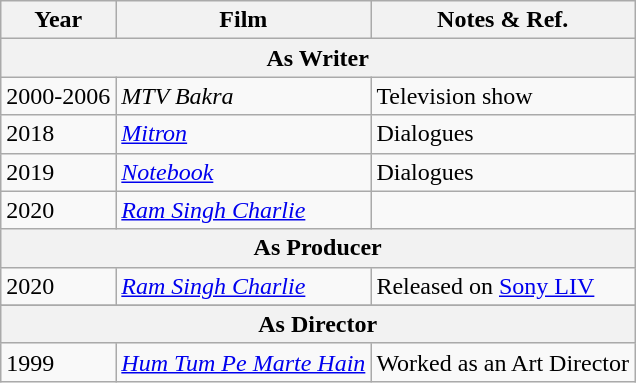<table class="wikitable">
<tr>
<th>Year</th>
<th>Film</th>
<th>Notes & Ref.</th>
</tr>
<tr>
<th colspan="3">As Writer</th>
</tr>
<tr>
<td>2000-2006</td>
<td><em>MTV Bakra</em></td>
<td>Television show</td>
</tr>
<tr>
<td>2018</td>
<td><em><a href='#'>Mitron</a></em></td>
<td>Dialogues</td>
</tr>
<tr>
<td>2019</td>
<td><em><a href='#'>Notebook</a></em></td>
<td>Dialogues</td>
</tr>
<tr>
<td>2020</td>
<td><em><a href='#'>Ram Singh Charlie</a></em></td>
<td></td>
</tr>
<tr>
<th colspan="3">As Producer</th>
</tr>
<tr>
<td>2020</td>
<td><em><a href='#'>Ram Singh Charlie</a></em></td>
<td>Released on <a href='#'>Sony LIV</a></td>
</tr>
<tr>
</tr>
<tr>
<th colspan="3">As Director</th>
</tr>
<tr>
<td>1999</td>
<td><em><a href='#'>Hum Tum Pe Marte Hain</a></em></td>
<td>Worked as an Art Director</td>
</tr>
</table>
